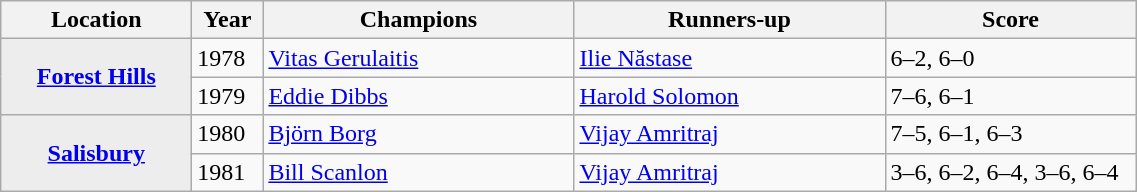<table class="wikitable">
<tr>
<th style="width:120px">Location</th>
<th style="width:40px">Year</th>
<th style="width:200px">Champions</th>
<th style="width:200px">Runners-up</th>
<th style="width:160px" class="unsortable">Score</th>
</tr>
<tr>
<th rowspan="2" style="background:#ededed"><a href='#'>Forest Hills</a></th>
<td>1978</td>
<td> <a href='#'>Vitas Gerulaitis</a></td>
<td> <a href='#'>Ilie Năstase</a></td>
<td>6–2, 6–0</td>
</tr>
<tr>
<td>1979</td>
<td> <a href='#'>Eddie Dibbs</a></td>
<td> <a href='#'>Harold Solomon</a></td>
<td>7–6, 6–1</td>
</tr>
<tr>
<th rowspan="2" style="background:#ededed"><a href='#'>Salisbury</a></th>
<td>1980</td>
<td> <a href='#'>Björn Borg</a></td>
<td> <a href='#'>Vijay Amritraj</a></td>
<td>7–5, 6–1, 6–3</td>
</tr>
<tr>
<td>1981</td>
<td> <a href='#'>Bill Scanlon</a></td>
<td> <a href='#'>Vijay Amritraj</a></td>
<td>3–6, 6–2, 6–4, 3–6, 6–4</td>
</tr>
</table>
